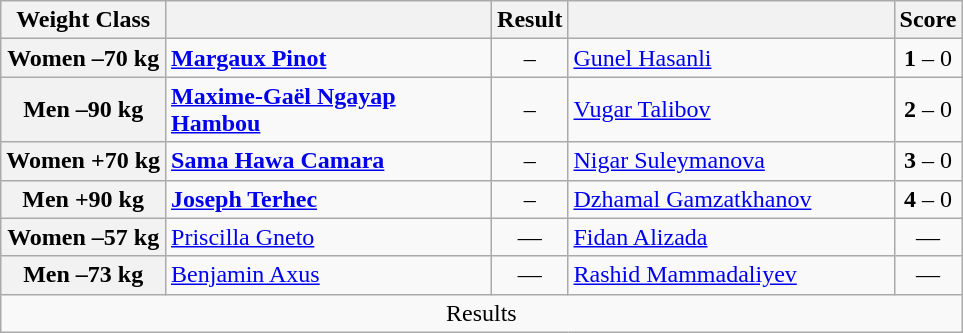<table class="wikitable">
<tr>
<th>Weight Class</th>
<th style="width:210px;"></th>
<th>Result</th>
<th style="width:210px;"></th>
<th>Score</th>
</tr>
<tr>
<th>Women –70 kg</th>
<td><strong><a href='#'>Margaux Pinot</a></strong></td>
<td align=center><strong></strong> – </td>
<td><a href='#'>Gunel Hasanli</a></td>
<td align=center><strong>1</strong> – 0</td>
</tr>
<tr>
<th>Men –90 kg</th>
<td><strong><a href='#'>Maxime-Gaël Ngayap Hambou</a></strong></td>
<td align=center><strong></strong> – </td>
<td><a href='#'>Vugar Talibov</a></td>
<td align=center><strong>2</strong> – 0</td>
</tr>
<tr>
<th>Women +70 kg</th>
<td><strong><a href='#'>Sama Hawa Camara</a></strong></td>
<td align=center><strong></strong> – </td>
<td><a href='#'>Nigar Suleymanova</a></td>
<td align=center><strong>3</strong> – 0</td>
</tr>
<tr>
<th>Men +90 kg</th>
<td><strong><a href='#'>Joseph Terhec</a></strong></td>
<td align=center><strong></strong> – </td>
<td><a href='#'>Dzhamal Gamzatkhanov</a></td>
<td align=center><strong>4</strong> – 0</td>
</tr>
<tr>
<th>Women –57 kg</th>
<td><a href='#'>Priscilla Gneto</a></td>
<td align=center>—</td>
<td><a href='#'>Fidan Alizada</a></td>
<td align=center>—</td>
</tr>
<tr>
<th>Men –73 kg</th>
<td><a href='#'>Benjamin Axus</a></td>
<td align=center>—</td>
<td><a href='#'>Rashid Mammadaliyev</a></td>
<td align=center>—</td>
</tr>
<tr>
<td align=center colspan=5>Results</td>
</tr>
</table>
